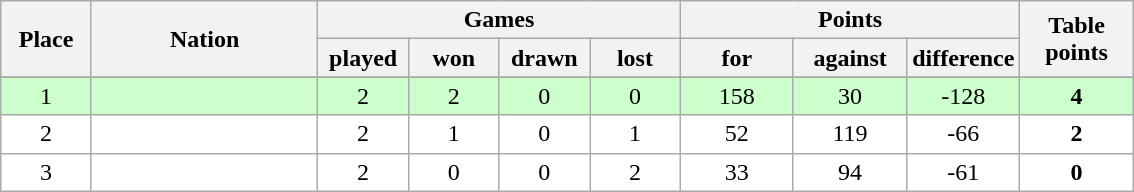<table class="wikitable">
<tr>
<th rowspan=2 width="8%">Place</th>
<th rowspan=2 width="20%">Nation</th>
<th colspan=4 width="32%">Games</th>
<th colspan=3 width="30%">Points</th>
<th rowspan=2 width="10%">Table<br>points</th>
</tr>
<tr>
<th width="8%">played</th>
<th width="8%">won</th>
<th width="8%">drawn</th>
<th width="8%">lost</th>
<th width="10%">for</th>
<th width="10%">against</th>
<th width="10%">difference</th>
</tr>
<tr>
</tr>
<tr bgcolor=#ccffcc align=center>
<td>1</td>
<td align=left></td>
<td>2</td>
<td>2</td>
<td>0</td>
<td>0</td>
<td>158</td>
<td>30</td>
<td>-128</td>
<td><strong>4</strong></td>
</tr>
<tr bgcolor=#ffffff align=center>
<td>2</td>
<td align=left></td>
<td>2</td>
<td>1</td>
<td>0</td>
<td>1</td>
<td>52</td>
<td>119</td>
<td>-66</td>
<td><strong>2</strong></td>
</tr>
<tr bgcolor=#ffffff align=center>
<td>3</td>
<td align=left></td>
<td>2</td>
<td>0</td>
<td>0</td>
<td>2</td>
<td>33</td>
<td>94</td>
<td>-61</td>
<td><strong>0</strong></td>
</tr>
</table>
